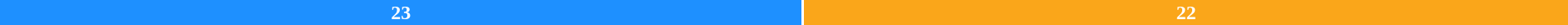<table style="width:100%; text-align:center;">
<tr style="color:white;">
<td style="background:dodgerblue; width:51.22%;"><strong>23</strong></td>
<td style="background:#FAA61A ; width:48.88;"><strong>22</strong></td>
</tr>
<tr>
<td></td>
<td></td>
</tr>
</table>
